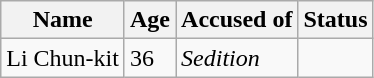<table class="wikitable">
<tr>
<th>Name</th>
<th>Age</th>
<th>Accused of</th>
<th>Status</th>
</tr>
<tr>
<td>Li Chun-kit</td>
<td>36</td>
<td><em>Sedition</em></td>
<td></td>
</tr>
</table>
